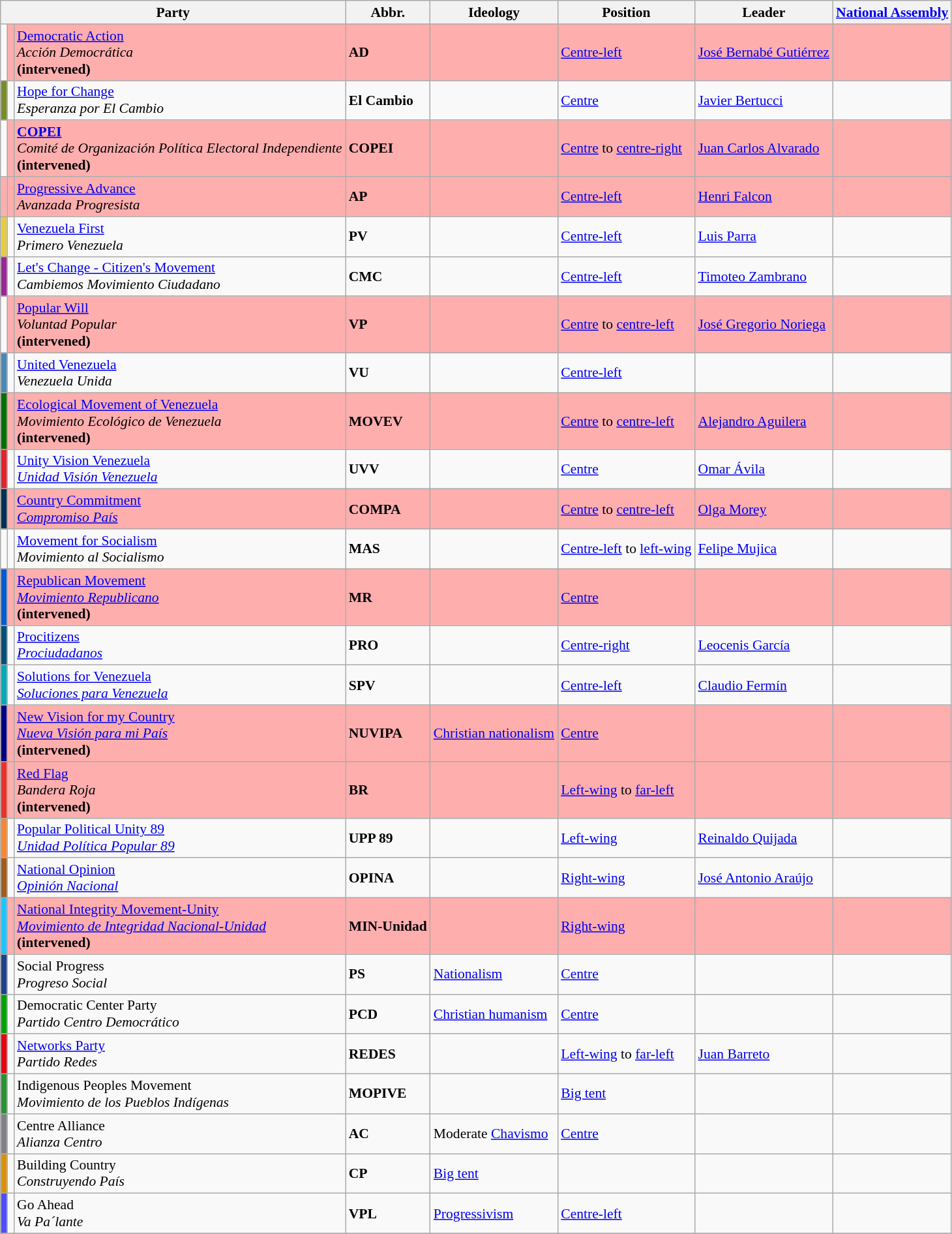<table class="wikitable sortable" style="font-size:90%">
<tr>
<th colspan=3>Party</th>
<th>Abbr.</th>
<th>Ideology</th>
<th>Position</th>
<th>Leader</th>
<th><a href='#'>National Assembly</a></th>
</tr>
<tr>
<td bgcolor=></td>
<td bgcolor="#FFAEAE"></td>
<td bgcolor="#FFAEAE" style="text-align:left;"><a href='#'>Democratic Action</a><br><em>Acción Democrática</em> <br><strong>(intervened)</strong></td>
<td bgcolor="#FFAEAE"><strong>AD</strong></td>
<td bgcolor="#FFAEAE"></td>
<td bgcolor="#FFAEAE"><a href='#'>Centre-left</a></td>
<td bgcolor="#FFAEAE"><a href='#'>José Bernabé Gutiérrez</a></td>
<td bgcolor="#FFAEAE"></td>
</tr>
<tr>
<td bgcolor=#7A8C2A></td>
<td></td>
<td style="text-align:left;"><a href='#'>Hope for Change</a><br><em> Esperanza por El Cambio</em></td>
<td><strong>El Cambio</strong></td>
<td></td>
<td><a href='#'>Centre</a></td>
<td><a href='#'>Javier Bertucci</a></td>
<td></td>
</tr>
<tr>
<td bgcolor=></td>
<td bgcolor="#FFAEAE"></td>
<td bgcolor="#FFAEAE" style="text-align:left;"><a href='#'><strong>COPEI</strong></a><br><em>Comité de Organización Política Electoral Independiente</em><br><strong>(intervened)</strong></td>
<td bgcolor="#FFAEAE"><strong>COPEI</strong></td>
<td bgcolor="#FFAEAE"></td>
<td bgcolor="#FFAEAE"><a href='#'>Centre</a> to <a href='#'>centre-right</a></td>
<td bgcolor="#FFAEAE"><a href='#'>Juan Carlos Alvarado</a></td>
<td bgcolor="#FFAEAE"></td>
</tr>
<tr bgcolor="#FFAEAE" |>
<td bgcolor=></td>
<td></td>
<td style="text-align:left;"><a href='#'>Progressive Advance</a><br><em>Avanzada Progresista</em></td>
<td><strong>AP</strong></td>
<td></td>
<td><a href='#'>Centre-left</a></td>
<td><a href='#'>Henri Falcon</a></td>
<td></td>
</tr>
<tr>
<td bgcolor=#E4CC46></td>
<td></td>
<td style="text-align:left;"><a href='#'>Venezuela First</a><br><em>Primero Venezuela</em></td>
<td><strong>PV</strong></td>
<td></td>
<td><a href='#'>Centre-left</a></td>
<td><a href='#'>Luis Parra</a></td>
<td></td>
</tr>
<tr>
<td bgcolor=#992894></td>
<td></td>
<td style="text-align:left;"><a href='#'>Let's Change - Citizen's Movement</a><br><em>Cambiemos Movimiento Ciudadano</em></td>
<td><strong>CMC</strong></td>
<td></td>
<td><a href='#'>Centre-left</a></td>
<td><a href='#'>Timoteo Zambrano</a></td>
<td></td>
</tr>
<tr>
<td bgcolor=></td>
<td bgcolor="#FFAEAE"></td>
<td bgcolor="#FFAEAE"  style="text-align:left;"><a href='#'>Popular Will</a><br><em>Voluntad Popular</em> <br><strong>(intervened)</strong></td>
<td bgcolor="#FFAEAE"><strong>VP</strong></td>
<td bgcolor="#FFAEAE"></td>
<td bgcolor="#FFAEAE"><a href='#'>Centre</a> to <a href='#'>centre-left</a></td>
<td bgcolor="#FFAEAE"><a href='#'>José Gregorio Noriega</a></td>
<td bgcolor="#FFAEAE"></td>
</tr>
<tr>
<td bgcolor=#4B88B4></td>
<td></td>
<td style="text-align:left;"><a href='#'>United Venezuela</a><br><em>Venezuela Unida</em></td>
<td><strong>VU</strong></td>
<td></td>
<td><a href='#'>Centre-left</a></td>
<td></td>
<td></td>
</tr>
<tr bgcolor="#FFAEAE">
<td bgcolor=#007000></td>
<td></td>
<td style="text-align:left;"><a href='#'>Ecological Movement of Venezuela</a><br><em>Movimiento Ecológico de Venezuela</em> <br><strong>(intervened)</strong></td>
<td><strong>MOVEV</strong></td>
<td></td>
<td><a href='#'>Centre</a> to <a href='#'>centre-left</a></td>
<td><a href='#'>Alejandro Aguilera</a></td>
<td></td>
</tr>
<tr>
<td bgcolor=#E1232D></td>
<td></td>
<td style="text-align:left;"><a href='#'>Unity Vision Venezuela</a><br><em><a href='#'>Unidad Visión Venezuela</a></em></td>
<td><strong>UVV</strong></td>
<td></td>
<td><a href='#'>Centre</a></td>
<td><a href='#'>Omar Ávila</a></td>
<td></td>
</tr>
<tr bgcolor="#FFAEAE">
<td bgcolor=#003152></td>
<td></td>
<td style="text-align:left;"><a href='#'>Country Commitment</a><br><em><a href='#'>Compromiso País</a></em></td>
<td><strong>COMPA</strong></td>
<td></td>
<td><a href='#'>Centre</a> to <a href='#'>centre-left</a></td>
<td><a href='#'>Olga Morey</a></td>
<td></td>
</tr>
<tr>
<td bgcolor=></td>
<td></td>
<td style="text-align:left;"><a href='#'>Movement for Socialism</a><br><em>Movimiento al Socialismo</em></td>
<td><strong>MAS</strong></td>
<td></td>
<td><a href='#'>Centre-left</a> to <a href='#'>left-wing</a></td>
<td><a href='#'>Felipe Mujica</a></td>
<td></td>
</tr>
<tr>
<td bgcolor=#025CCD></td>
<td bgcolor="#FFAEAE"></td>
<td bgcolor="#FFAEAE" style="text-align:left;"><a href='#'>Republican Movement</a><br><em><a href='#'>Movimiento Republicano</a></em> <br><strong>(intervened)</strong></td>
<td bgcolor="#FFAEAE"><strong>MR</strong></td>
<td bgcolor="#FFAEAE"></td>
<td bgcolor="#FFAEAE"><a href='#'>Centre</a></td>
<td bgcolor="#FFAEAE"></td>
<td bgcolor="#FFAEAE"></td>
</tr>
<tr>
<td bgcolor=#074F77></td>
<td></td>
<td style="text-align:left;"><a href='#'>Procitizens</a><br><em><a href='#'>Prociudadanos</a></em></td>
<td><strong>PRO</strong></td>
<td></td>
<td><a href='#'>Centre-right</a></td>
<td><a href='#'>Leocenis García</a></td>
<td></td>
</tr>
<tr>
<td bgcolor=#00A9B8></td>
<td></td>
<td style="text-align:left;"><a href='#'>Solutions for Venezuela</a><br><em><a href='#'>Soluciones para Venezuela</a></em></td>
<td><strong>SPV</strong></td>
<td></td>
<td><a href='#'>Centre-left</a></td>
<td><a href='#'>Claudio Fermín</a></td>
<td></td>
</tr>
<tr>
<td bgcolor=#000080></td>
<td bgcolor="#FFAEAE"></td>
<td bgcolor="#FFAEAE"><a href='#'>New Vision for my Country</a> <br><em><a href='#'>Nueva Visión para mi País</a></em> <br><strong>(intervened)</strong></td>
<td bgcolor="#FFAEAE"><strong>NUVIPA</strong></td>
<td bgcolor="#FFAEAE"><a href='#'>Christian nationalism</a></td>
<td bgcolor="#FFAEAE"><a href='#'>Centre</a></td>
<td bgcolor="#FFAEAE"></td>
<td bgcolor="#FFAEAE"></td>
</tr>
<tr>
<td bgcolor="#EC3129"></td>
<td bgcolor="#FFAEAE"></td>
<td bgcolor="#FFAEAE" style="text-align:left;"><a href='#'>Red Flag</a><br><em>Bandera Roja</em> <br><strong>(intervened)</strong></td>
<td bgcolor="#FFAEAE"><strong>BR</strong></td>
<td bgcolor="#FFAEAE"></td>
<td bgcolor="#FFAEAE"><a href='#'>Left-wing</a> to <a href='#'>far-left</a></td>
<td bgcolor="#FFAEAE"></td>
<td bgcolor="#FFAEAE"></td>
</tr>
<tr>
<td bgcolor=#F58634></td>
<td></td>
<td style="text-align:left;"><a href='#'>Popular Political Unity 89</a><br><em><a href='#'>Unidad Política Popular 89</a></em></td>
<td><strong>UPP 89</strong></td>
<td></td>
<td><a href='#'>Left-wing</a></td>
<td><a href='#'>Reinaldo Quijada</a></td>
<td></td>
</tr>
<tr>
<td bgcolor=#A15C19></td>
<td></td>
<td style="text-align:left;"><a href='#'>National Opinion</a><br><em><a href='#'>Opinión Nacional</a></em></td>
<td><strong>OPINA</strong></td>
<td></td>
<td><a href='#'>Right-wing</a></td>
<td><a href='#'>José Antonio Araújo</a></td>
<td></td>
</tr>
<tr>
<td bgcolor=#1EC4FF></td>
<td bgcolor="#FFAEAE"></td>
<td bgcolor="#FFAEAE" style="text-align:left;"><a href='#'>National Integrity Movement-Unity</a><br><em><a href='#'>Movimiento de Integridad Nacional-Unidad</a></em> <br> <strong>(intervened)</strong></td>
<td bgcolor="#FFAEAE"><strong>MIN-Unidad</strong></td>
<td bgcolor="#FFAEAE"></td>
<td bgcolor="#FFAEAE"><a href='#'>Right-wing</a></td>
<td bgcolor="#FFAEAE"></td>
<td bgcolor="#FFAEAE"></td>
</tr>
<tr>
<td bgcolor=#1E418B></td>
<td></td>
<td style="text-align:left;">Social Progress<br><em>Progreso Social</em></td>
<td><strong>PS</strong></td>
<td><a href='#'>Nationalism</a></td>
<td><a href='#'>Centre</a></td>
<td></td>
<td></td>
</tr>
<tr>
<td bgcolor=#00A200></td>
<td></td>
<td style="text-align:left;">Democratic Center Party<br><em>Partido Centro Democrático</em></td>
<td><strong>PCD</strong></td>
<td><a href='#'>Christian humanism</a></td>
<td><a href='#'>Centre</a></td>
<td></td>
<td></td>
</tr>
<tr>
<td bgcolor=#E40613></td>
<td></td>
<td style="text-align:left;"><a href='#'>Networks Party</a><br><em>Partido Redes</em></td>
<td><strong>REDES</strong></td>
<td></td>
<td><a href='#'>Left-wing</a> to <a href='#'>far-left</a></td>
<td><a href='#'>Juan Barreto</a></td>
<td></td>
</tr>
<tr>
<td bgcolor=#299236></td>
<td></td>
<td style="text-align:left;">Indigenous Peoples Movement<br><em>Movimiento de los Pueblos Indígenas </em></td>
<td><strong>MOPIVE</strong></td>
<td></td>
<td><a href='#'>Big tent</a></td>
<td></td>
<td></td>
</tr>
<tr>
<td bgcolor=#828187></td>
<td></td>
<td style="text-align:left;">Centre Alliance<br><em>Alianza Centro</em></td>
<td><strong>AC</strong></td>
<td>Moderate <a href='#'>Chavismo</a></td>
<td><a href='#'>Centre</a></td>
<td></td>
<td></td>
</tr>
<tr>
<td bgcolor=#DA9307></td>
<td></td>
<td style="text-align:left;">Building Country<br><em>Construyendo País</em></td>
<td><strong>CP</strong></td>
<td><a href='#'>Big tent</a></td>
<td></td>
<td></td>
<td></td>
</tr>
<tr>
<td bgcolor=#4D4EFF></td>
<td></td>
<td style="text-align:left;">Go Ahead<br><em>Va Pa´lante</em></td>
<td><strong>VPL</strong></td>
<td><a href='#'>Progressivism</a></td>
<td><a href='#'>Centre-left</a></td>
<td></td>
<td></td>
</tr>
<tr>
</tr>
</table>
